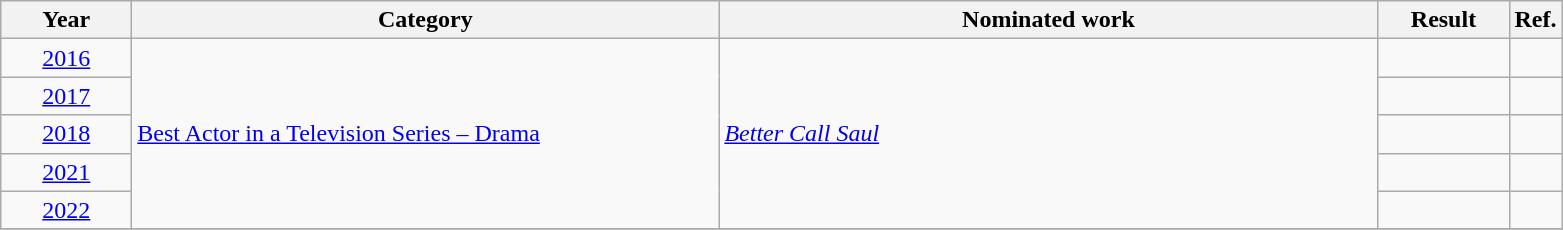<table class=wikitable>
<tr>
<th scope="col" style="width:5em;">Year</th>
<th scope="col" style="width:24em;">Category</th>
<th scope="col" style="width:27em;">Nominated work</th>
<th scope="col" style="width:5em;">Result</th>
<th>Ref.</th>
</tr>
<tr>
<td style="text-align:center;"><a href='#'>2016</a></td>
<td rowspan="5"><a href='#'>Best Actor in a Television Series – Drama</a></td>
<td rowspan="5"><em><a href='#'>Better Call Saul</a></em></td>
<td></td>
<td style="text-align:center;"></td>
</tr>
<tr>
<td style="text-align:center;"><a href='#'>2017</a></td>
<td></td>
<td></td>
</tr>
<tr>
<td style="text-align:center;"><a href='#'>2018</a></td>
<td></td>
<td></td>
</tr>
<tr>
<td style="text-align:center;"><a href='#'>2021</a></td>
<td></td>
<td></td>
</tr>
<tr>
<td style="text-align:center;"><a href='#'>2022</a></td>
<td></td>
<td></td>
</tr>
<tr>
</tr>
</table>
